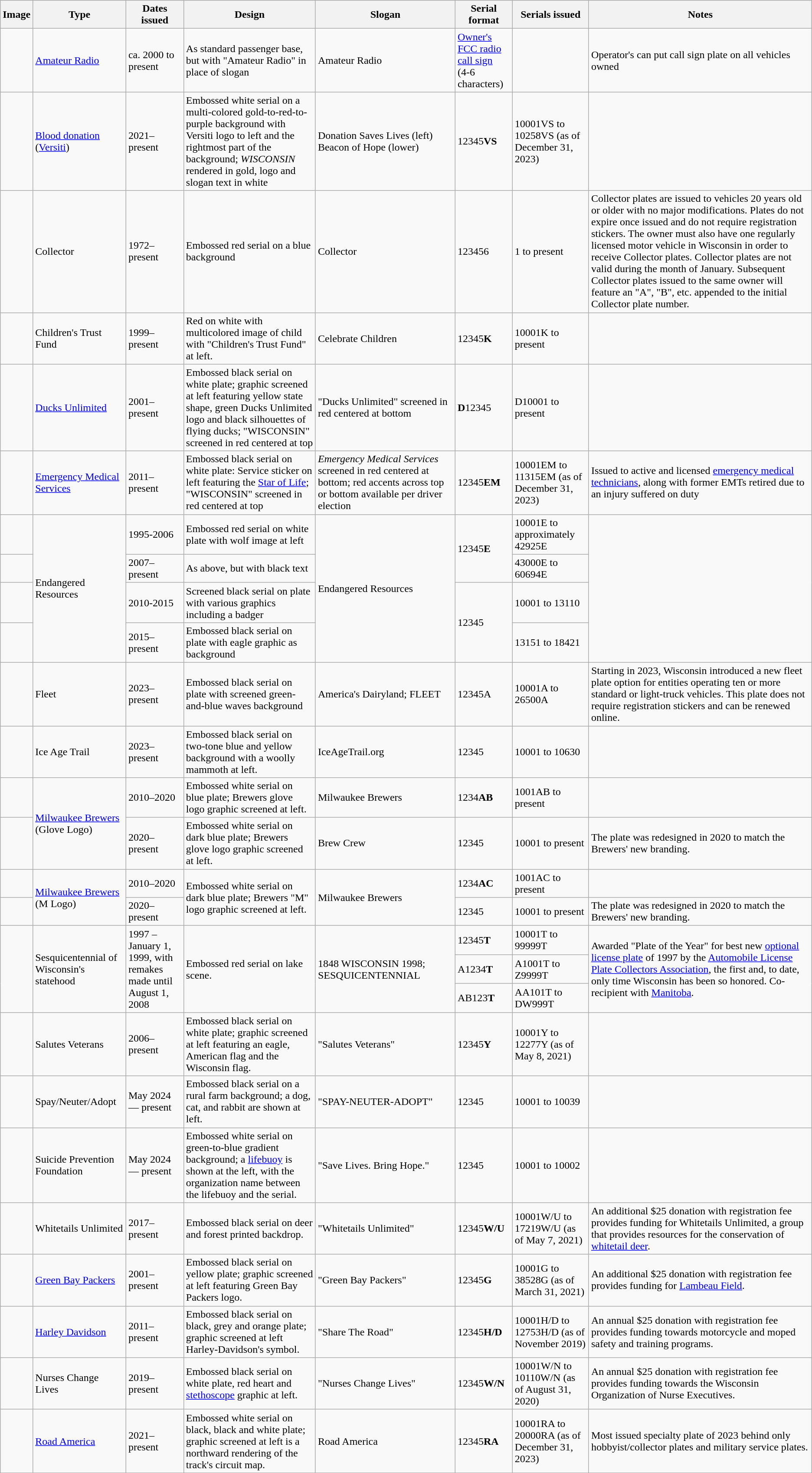<table class="wikitable">
<tr>
<th>Image</th>
<th>Type</th>
<th>Dates issued</th>
<th>Design</th>
<th>Slogan</th>
<th>Serial format</th>
<th>Serials issued</th>
<th>Notes</th>
</tr>
<tr>
<td></td>
<td><a href='#'>Amateur Radio</a></td>
<td>ca. 2000 to present</td>
<td>As standard passenger base, but with "Amateur Radio" in place of slogan</td>
<td>Amateur Radio</td>
<td><a href='#'>Owner's FCC radio call sign</a><br>(4-6 characters)</td>
<td></td>
<td>Operator's can put call sign plate on all vehicles owned</td>
</tr>
<tr>
<td></td>
<td><a href='#'>Blood donation</a><br>(<a href='#'>Versiti</a>)</td>
<td>2021–present</td>
<td>Embossed white serial on a multi-colored gold-to-red-to-purple background with Versiti logo to left and the rightmost part of the background; <em>WISCONSIN</em> rendered in gold, logo and slogan text in white</td>
<td>Donation Saves Lives (left) Beacon of Hope (lower)</td>
<td>12345<strong>VS</strong></td>
<td>10001VS to 10258VS (as of December 31, 2023)</td>
<td></td>
</tr>
<tr>
<td></td>
<td>Collector</td>
<td>1972–present</td>
<td>Embossed red serial on a blue background</td>
<td>Collector</td>
<td>123456</td>
<td>1 to present</td>
<td>Collector plates are issued to vehicles 20 years old or older with no major modifications. Plates do not expire once issued and do not require registration stickers. The owner must also have one regularly licensed motor vehicle in Wisconsin in order to receive Collector plates. Collector plates are not valid during the month of January. Subsequent Collector plates issued to the same owner will feature an "A", "B", etc. appended to the initial Collector plate number.</td>
</tr>
<tr>
<td></td>
<td>Children's Trust Fund</td>
<td>1999–present</td>
<td>Red on white with multicolored image of child with "Children's Trust Fund" at left.</td>
<td>Celebrate Children</td>
<td>12345<strong>K</strong></td>
<td>10001K to present</td>
<td></td>
</tr>
<tr>
<td></td>
<td><a href='#'>Ducks Unlimited</a></td>
<td>2001–present</td>
<td>Embossed black serial on white plate; graphic screened at left featuring yellow state shape, green Ducks Unlimited logo and black silhouettes of flying ducks; "WISCONSIN" screened in red centered at top</td>
<td>"Ducks Unlimited" screened in red centered at bottom</td>
<td><strong>D</strong>12345</td>
<td>D10001 to present</td>
<td></td>
</tr>
<tr>
<td></td>
<td><a href='#'>Emergency Medical Services</a></td>
<td>2011–present</td>
<td>Embossed black serial on white plate: Service sticker on left featuring the <a href='#'>Star of Life</a>; "WISCONSIN" screened in red centered at top</td>
<td><em>Emergency Medical Services</em> screened in red centered at bottom; red accents across top or bottom available per driver election</td>
<td>12345<strong>EM</strong></td>
<td>10001EM to 11315EM (as of December 31, 2023)</td>
<td>Issued to active and licensed <a href='#'>emergency medical technicians</a>, along with former EMTs retired due to an injury suffered on duty</td>
</tr>
<tr>
<td></td>
<td rowspan="4">Endangered Resources</td>
<td>1995-2006</td>
<td>Embossed red serial on white plate with wolf image at left</td>
<td rowspan="4">Endangered Resources</td>
<td rowspan="2">12345<strong>E</strong></td>
<td>10001E to approximately 42925E</td>
<td rowspan="4"></td>
</tr>
<tr>
<td></td>
<td>2007–present</td>
<td>As above, but with black text</td>
<td>43000E to 60694E </td>
</tr>
<tr>
<td></td>
<td>2010-2015</td>
<td>Screened black serial on plate with various graphics including a badger</td>
<td rowspan="2">12345</td>
<td>10001 to 13110</td>
</tr>
<tr>
<td></td>
<td>2015–present</td>
<td>Embossed black serial on plate with eagle graphic as background</td>
<td>13151 to 18421 </td>
</tr>
<tr>
<td></td>
<td>Fleet</td>
<td>2023–present</td>
<td>Embossed black serial on plate with screened green-and-blue waves background</td>
<td>America's Dairyland; FLEET</td>
<td>12345A</td>
<td>10001A to 26500A </td>
<td>Starting in 2023, Wisconsin introduced a new fleet plate option for entities operating ten or more standard or light-truck vehicles. This plate does not require registration stickers and can be renewed online.</td>
</tr>
<tr>
<td></td>
<td>Ice Age Trail</td>
<td>2023–present</td>
<td>Embossed black serial on two-tone blue and yellow background with a woolly mammoth at left.</td>
<td>IceAgeTrail.org</td>
<td>12345</td>
<td>10001 to 10630 </td>
<td></td>
</tr>
<tr>
<td></td>
<td rowspan="2"><a href='#'>Milwaukee Brewers</a> (Glove Logo)</td>
<td>2010–2020</td>
<td>Embossed white serial on blue plate; Brewers glove logo graphic screened at left.</td>
<td>Milwaukee Brewers</td>
<td>1234<strong>AB</strong></td>
<td>1001AB to present</td>
<td></td>
</tr>
<tr>
<td></td>
<td>2020–present</td>
<td>Embossed white serial on dark blue plate; Brewers glove logo graphic screened at left.</td>
<td>Brew Crew</td>
<td>12345</td>
<td>10001 to present</td>
<td>The plate was redesigned in 2020 to match the Brewers' new branding.</td>
</tr>
<tr>
<td></td>
<td rowspan="2"><a href='#'>Milwaukee Brewers</a> (M Logo)</td>
<td>2010–2020</td>
<td rowspan="2">Embossed white serial on dark blue plate; Brewers "M" logo graphic screened at left.</td>
<td rowspan="2">Milwaukee Brewers</td>
<td>1234<strong>AC</strong></td>
<td>1001AC to present</td>
<td></td>
</tr>
<tr>
<td></td>
<td>2020–present</td>
<td>12345</td>
<td>10001 to present</td>
<td>The plate was redesigned in 2020 to match the Brewers' new branding.</td>
</tr>
<tr>
<td rowspan="3"></td>
<td rowspan="3">Sesquicentennial of Wisconsin's statehood</td>
<td rowspan="3">1997 – January 1, 1999, with remakes made until August 1, 2008</td>
<td rowspan="3">Embossed red serial on lake scene.</td>
<td rowspan="3">1848 WISCONSIN 1998; SESQUICENTENNIAL</td>
<td>12345<strong>T</strong></td>
<td>10001T to 99999T</td>
<td rowspan="3">Awarded "Plate of the Year" for best new <a href='#'>optional license plate</a> of 1997 by the <a href='#'>Automobile License Plate Collectors Association</a>, the first and, to date, only time Wisconsin has been so honored. Co-recipient with <a href='#'>Manitoba</a>.</td>
</tr>
<tr>
<td>A1234<strong>T</strong></td>
<td>A1001T to Z9999T</td>
</tr>
<tr>
<td>AB123<strong>T</strong></td>
<td>AA101T to DW999T</td>
</tr>
<tr>
<td></td>
<td>Salutes Veterans</td>
<td>2006–present</td>
<td>Embossed black serial on white plate; graphic screened at left featuring an eagle, American flag and the Wisconsin flag.</td>
<td>"Salutes Veterans"</td>
<td>12345<strong>Y</strong></td>
<td>10001Y to 12277Y (as of May 8, 2021)</td>
<td></td>
</tr>
<tr>
<td></td>
<td>Spay/Neuter/Adopt</td>
<td>May 2024 — present</td>
<td>Embossed black serial on a rural farm background; a dog, cat, and rabbit are shown at left.</td>
<td>"SPAY-NEUTER-ADOPT"</td>
<td>12345</td>
<td>10001 to 10039 </td>
<td></td>
</tr>
<tr>
<td></td>
<td>Suicide Prevention Foundation</td>
<td>May 2024 — present</td>
<td>Embossed white serial on green-to-blue gradient background; a <a href='#'>lifebuoy</a> is shown at the left, with the organization name between the lifebuoy and the serial.</td>
<td>"Save Lives. Bring Hope."</td>
<td>12345</td>
<td>10001 to 10002 </td>
<td></td>
</tr>
<tr>
<td></td>
<td>Whitetails Unlimited</td>
<td>2017–present</td>
<td>Embossed black serial on deer and forest printed backdrop.</td>
<td>"Whitetails Unlimited"</td>
<td>12345<strong>W/U</strong></td>
<td>10001W/U to 17219W/U (as of May 7, 2021)</td>
<td>An additional $25 donation with registration fee provides funding for Whitetails Unlimited, a group that provides resources for the conservation of <a href='#'>whitetail deer</a>.</td>
</tr>
<tr>
<td></td>
<td><a href='#'>Green Bay Packers</a></td>
<td>2001–present</td>
<td>Embossed black serial on yellow plate; graphic screened at left featuring Green Bay Packers logo.</td>
<td>"Green Bay Packers"</td>
<td>12345<strong>G</strong></td>
<td>10001G to 38528G (as of March 31, 2021)</td>
<td>An additional $25 donation with registration fee provides funding for <a href='#'>Lambeau Field</a>.</td>
</tr>
<tr>
<td></td>
<td><a href='#'>Harley Davidson</a></td>
<td>2011–present</td>
<td>Embossed black serial on black, grey and orange plate; graphic screened at left Harley-Davidson's symbol.</td>
<td>"Share The Road"</td>
<td>12345<strong>H/D</strong></td>
<td>10001H/D to 12753H/D (as of November 2019)</td>
<td>An annual $25 donation with registration fee provides funding towards motorcycle and moped safety and training programs.</td>
</tr>
<tr>
<td></td>
<td>Nurses Change Lives</td>
<td>2019–present</td>
<td>Embossed black serial on white plate, red heart and <a href='#'>stethoscope</a> graphic at left.</td>
<td>"Nurses Change Lives"</td>
<td>12345<strong>W/N</strong></td>
<td>10001W/N to 10110W/N (as of August 31, 2020)</td>
<td>An annual $25 donation with registration fee provides funding towards the Wisconsin Organization of Nurse Executives.</td>
</tr>
<tr>
<td></td>
<td><a href='#'>Road America</a></td>
<td>2021–present</td>
<td>Embossed white serial on black, black and white plate; graphic screened at left is a northward rendering of the track's circuit map.</td>
<td>Road America</td>
<td>12345<strong>RA</strong></td>
<td>10001RA to 20000RA (as of December 31, 2023)</td>
<td>Most issued specialty plate of 2023 behind only hobbyist/collector plates and military service plates.</td>
</tr>
<tr>
</tr>
</table>
